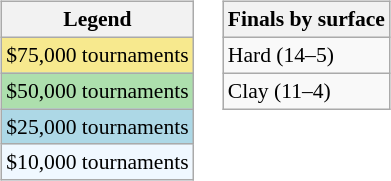<table>
<tr valign=top>
<td><br><table class=wikitable style="font-size:90%">
<tr>
<th>Legend</th>
</tr>
<tr style="background:#f7e98e;">
<td>$75,000 tournaments</td>
</tr>
<tr style="background:#addfad;">
<td>$50,000 tournaments</td>
</tr>
<tr style="background:lightblue;">
<td>$25,000 tournaments</td>
</tr>
<tr style="background:#f0f8ff;">
<td>$10,000 tournaments</td>
</tr>
</table>
</td>
<td><br><table class=wikitable style="font-size:90%">
<tr>
<th>Finals by surface</th>
</tr>
<tr>
<td>Hard (14–5)</td>
</tr>
<tr>
<td>Clay (11–4)</td>
</tr>
</table>
</td>
</tr>
</table>
